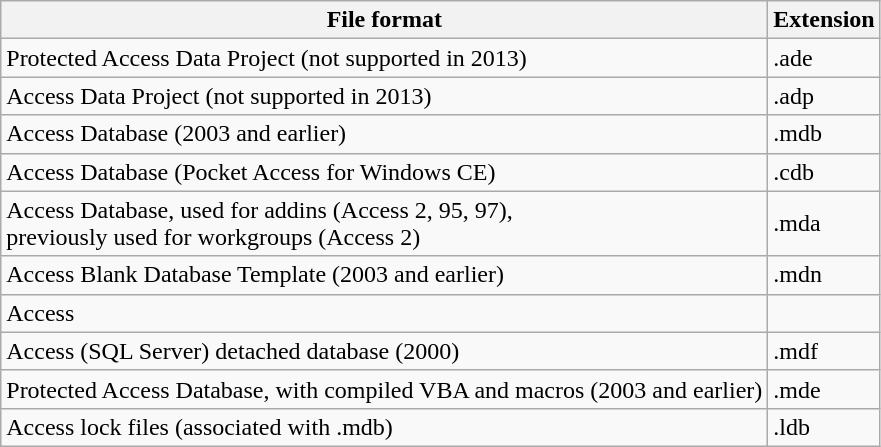<table class="wikitable" sortable">
<tr>
<th scope="col">File format</th>
<th scope="col">Extension</th>
</tr>
<tr>
<td>Protected Access Data Project (not supported in 2013)</td>
<td>.ade</td>
</tr>
<tr>
<td>Access Data Project (not supported in 2013)</td>
<td>.adp</td>
</tr>
<tr>
<td>Access Database (2003 and earlier)</td>
<td>.mdb</td>
</tr>
<tr>
<td>Access Database (Pocket Access for Windows CE)</td>
<td>.cdb</td>
</tr>
<tr>
<td>Access Database, used for addins (Access 2, 95, 97),<br>previously used for workgroups (Access 2)</td>
<td>.mda</td>
</tr>
<tr>
<td>Access Blank Database Template (2003 and earlier)</td>
<td>.mdn</td>
</tr>
<tr>
<td>Access</td>
</tr>
<tr>
<td>Access (SQL Server) detached database (2000)</td>
<td>.mdf</td>
</tr>
<tr>
<td>Protected Access Database, with compiled VBA and macros (2003 and earlier)</td>
<td>.mde</td>
</tr>
<tr>
<td>Access lock files (associated with .mdb)</td>
<td>.ldb</td>
</tr>
</table>
